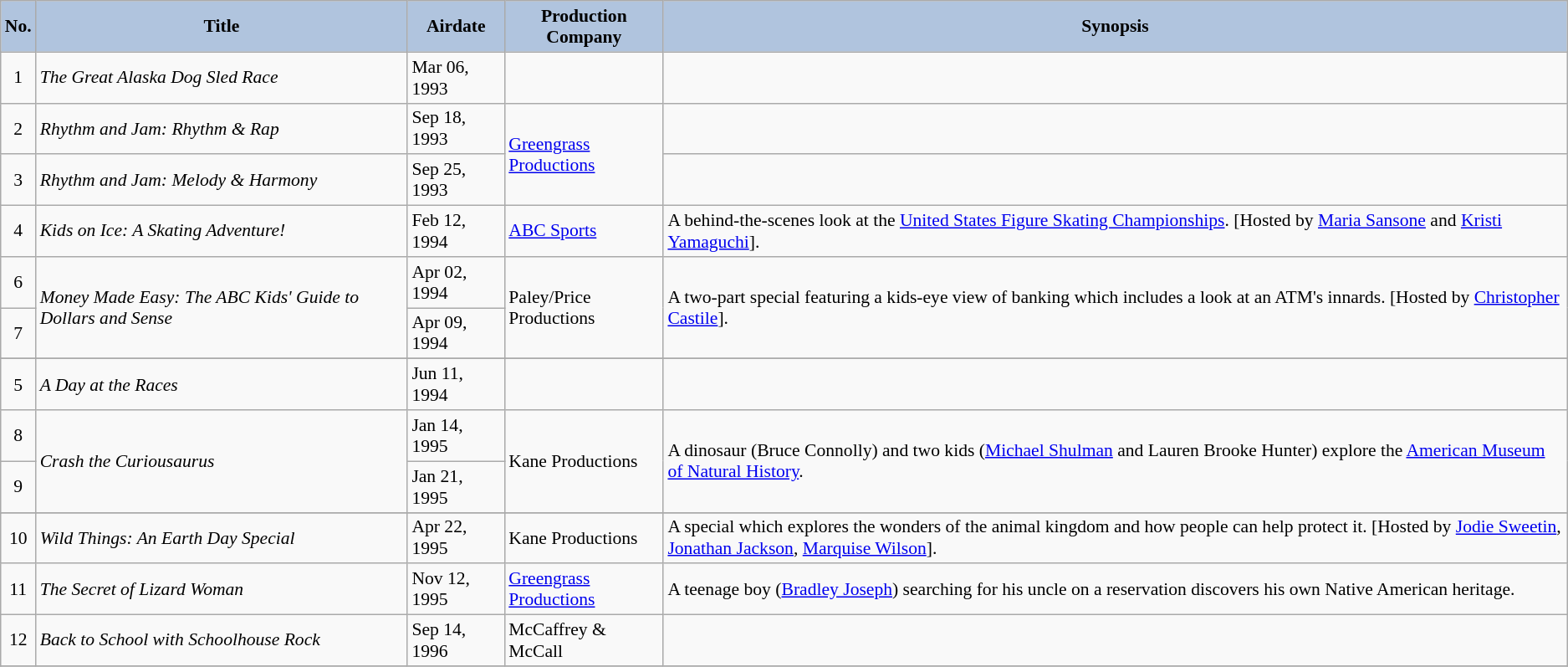<table class="wikitable" style="font-size:90%;">
<tr>
<th style="background:#B0C4DE;">No.</th>
<th style="background:#B0C4DE;">Title</th>
<th style="background:#B0C4DE;">Airdate</th>
<th style="background:#B0C4DE;">Production Company</th>
<th style="background:#B0C4DE;">Synopsis</th>
</tr>
<tr>
<td align="center">1</td>
<td><em>The Great Alaska Dog Sled Race</em></td>
<td>Mar 06, 1993</td>
<td></td>
<td></td>
</tr>
<tr>
<td align="center">2</td>
<td><em>Rhythm and Jam: Rhythm & Rap</em></td>
<td>Sep 18, 1993</td>
<td rowspan= 2><a href='#'>Greengrass Productions</a></td>
<td></td>
</tr>
<tr>
<td align="center">3</td>
<td><em>Rhythm and Jam: Melody & Harmony</em></td>
<td>Sep 25, 1993</td>
<td></td>
</tr>
<tr>
<td align="center">4</td>
<td><em>Kids on Ice: A Skating Adventure!</em></td>
<td>Feb 12, 1994</td>
<td><a href='#'>ABC Sports</a></td>
<td>A behind-the-scenes look at the <a href='#'>United States Figure Skating Championships</a>. [Hosted by <a href='#'>Maria Sansone</a> and <a href='#'>Kristi Yamaguchi</a>].</td>
</tr>
<tr>
<td align="center">6</td>
<td rowspan=2><em>Money Made Easy: The ABC Kids' Guide to Dollars and Sense</em></td>
<td>Apr 02, 1994</td>
<td rowspan=2>Paley/Price Productions</td>
<td rowspan=2>A two-part special featuring a kids-eye view of banking which includes a look at an ATM's innards. [Hosted by <a href='#'>Christopher Castile</a>].</td>
</tr>
<tr>
<td align="center">7</td>
<td>Apr 09, 1994</td>
</tr>
<tr>
</tr>
<tr>
<td align="center">5</td>
<td><em>A Day at the Races</em></td>
<td>Jun 11, 1994</td>
<td></td>
<td></td>
</tr>
<tr>
<td align="center">8</td>
<td rowspan=2><em>Crash the Curiousaurus</em></td>
<td>Jan 14, 1995</td>
<td rowspan=2>Kane Productions</td>
<td rowspan=2>A dinosaur (Bruce Connolly) and two kids (<a href='#'>Michael Shulman</a> and Lauren Brooke Hunter) explore the <a href='#'>American Museum of Natural History</a>.</td>
</tr>
<tr>
<td align="center">9</td>
<td>Jan 21, 1995</td>
</tr>
<tr>
</tr>
<tr>
<td align="center">10</td>
<td><em>Wild Things: An Earth Day Special</em></td>
<td>Apr 22, 1995</td>
<td>Kane Productions</td>
<td>A special which explores the wonders of the animal kingdom and how people can help protect it. [Hosted by <a href='#'>Jodie Sweetin</a>, <a href='#'>Jonathan Jackson</a>, <a href='#'>Marquise Wilson</a>].</td>
</tr>
<tr>
<td align="center">11</td>
<td><em>The Secret of Lizard Woman</em></td>
<td>Nov 12, 1995</td>
<td><a href='#'>Greengrass Productions</a></td>
<td>A teenage boy (<a href='#'>Bradley Joseph</a>) searching for his uncle on a reservation discovers his own Native American heritage.</td>
</tr>
<tr>
<td align="center">12</td>
<td><em>Back to School with Schoolhouse Rock</em></td>
<td>Sep 14, 1996</td>
<td>McCaffrey & McCall</td>
<td></td>
</tr>
<tr>
</tr>
</table>
